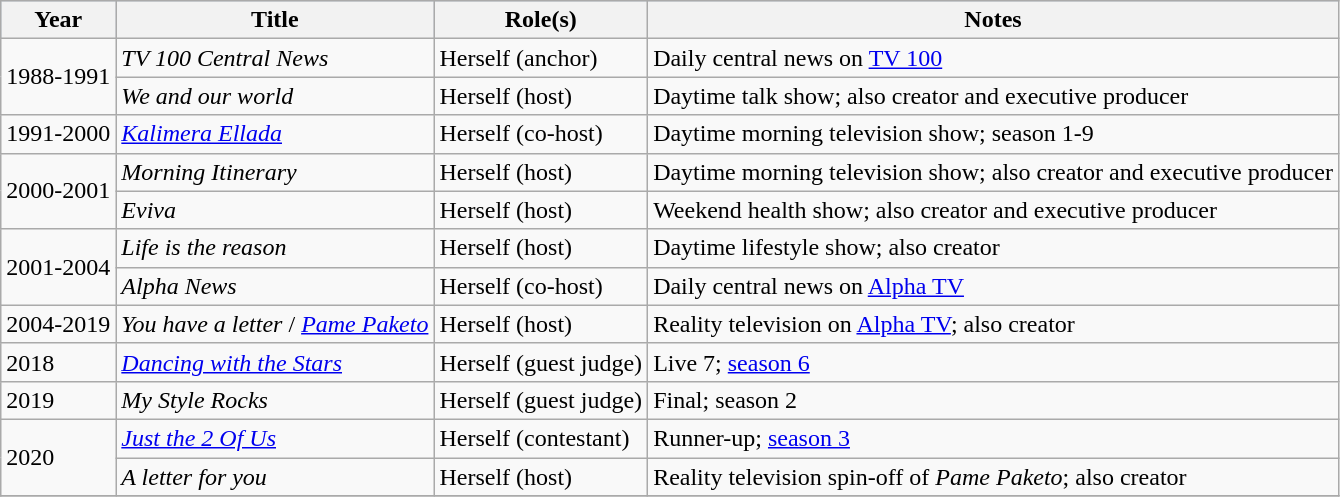<table class="wikitable">
<tr style="background:#b0c4de; text-align:center;">
<th>Year</th>
<th>Title</th>
<th>Role(s)</th>
<th>Notes</th>
</tr>
<tr>
<td rowspan="2">1988-1991</td>
<td><em>TV 100 Central News</em></td>
<td>Herself (anchor)</td>
<td>Daily central news on <a href='#'>TV 100</a></td>
</tr>
<tr>
<td><em>We and our world</em></td>
<td>Herself (host)</td>
<td>Daytime talk show; also creator and executive producer</td>
</tr>
<tr>
<td>1991-2000</td>
<td><em><a href='#'>Kalimera Ellada</a></em></td>
<td>Herself (co-host)</td>
<td>Daytime morning television show; season 1-9</td>
</tr>
<tr>
<td rowspan="2">2000-2001</td>
<td><em>Morning Itinerary</em></td>
<td>Herself (host)</td>
<td>Daytime morning television show; also creator and executive producer</td>
</tr>
<tr>
<td><em>Eviva</em></td>
<td>Herself (host)</td>
<td>Weekend health show; also creator and executive producer</td>
</tr>
<tr>
<td rowspan="2">2001-2004</td>
<td><em>Life is the reason</em></td>
<td>Herself (host)</td>
<td>Daytime lifestyle show; also creator</td>
</tr>
<tr>
<td><em>Alpha News</em></td>
<td>Herself (co-host)</td>
<td>Daily central news on <a href='#'>Alpha TV</a></td>
</tr>
<tr>
<td>2004-2019</td>
<td><em>You have a letter</em> / <em><a href='#'>Pame Paketo</a></em></td>
<td>Herself (host)</td>
<td>Reality television on <a href='#'>Alpha TV</a>; also creator</td>
</tr>
<tr>
<td>2018</td>
<td><em><a href='#'>Dancing with the Stars</a></em></td>
<td>Herself (guest judge)</td>
<td>Live 7; <a href='#'>season 6</a></td>
</tr>
<tr>
<td>2019</td>
<td><em>My Style Rocks</em></td>
<td>Herself (guest judge)</td>
<td>Final; season 2</td>
</tr>
<tr>
<td rowspan="2">2020</td>
<td><em><a href='#'>Just the 2 Of Us</a></em></td>
<td>Herself (contestant)</td>
<td>Runner-up; <a href='#'>season 3</a></td>
</tr>
<tr>
<td><em>A letter for you</em></td>
<td>Herself (host)</td>
<td>Reality television spin-off of <em>Pame Paketo</em>; also creator</td>
</tr>
<tr>
</tr>
</table>
